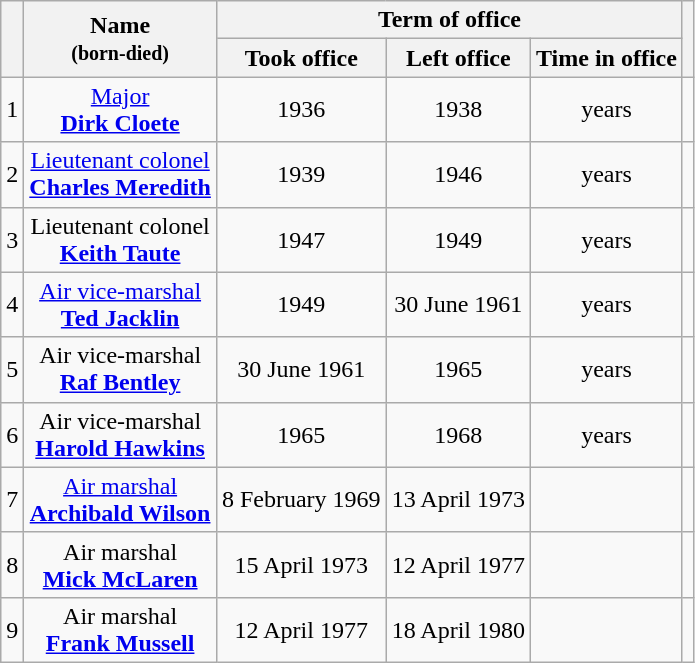<table class="wikitable" style="text-align:center;">
<tr>
<th rowspan=2></th>
<th rowspan=2>Name<br><small>(born-died)</small></th>
<th colspan=3>Term of office</th>
<th rowspan=2></th>
</tr>
<tr>
<th>Took office</th>
<th>Left office</th>
<th>Time in office</th>
</tr>
<tr>
<td>1</td>
<td><a href='#'>Major</a><br><strong><a href='#'>Dirk Cloete</a></strong></td>
<td>1936</td>
<td>1938</td>
<td> years</td>
<td></td>
</tr>
<tr>
<td>2</td>
<td><a href='#'>Lieutenant colonel</a><br><strong><a href='#'>Charles Meredith</a></strong></td>
<td>1939</td>
<td>1946</td>
<td> years</td>
<td></td>
</tr>
<tr>
<td>3</td>
<td>Lieutenant colonel<br><strong><a href='#'>Keith Taute</a></strong></td>
<td>1947</td>
<td>1949</td>
<td> years</td>
<td></td>
</tr>
<tr>
<td>4</td>
<td><a href='#'>Air vice-marshal</a><br><strong><a href='#'>Ted Jacklin</a></strong></td>
<td>1949</td>
<td>30 June 1961</td>
<td> years</td>
<td></td>
</tr>
<tr>
<td>5</td>
<td>Air vice-marshal<br><strong><a href='#'>Raf Bentley</a></strong></td>
<td>30 June 1961</td>
<td>1965</td>
<td> years</td>
<td></td>
</tr>
<tr>
<td>6</td>
<td>Air vice-marshal<br><strong><a href='#'>Harold Hawkins</a></strong></td>
<td>1965</td>
<td>1968</td>
<td> years</td>
<td></td>
</tr>
<tr>
<td>7</td>
<td><a href='#'>Air marshal</a><br><strong><a href='#'>Archibald Wilson</a></strong><br></td>
<td>8 February 1969</td>
<td>13 April 1973</td>
<td></td>
<td></td>
</tr>
<tr>
<td>8</td>
<td>Air marshal<br><strong><a href='#'>Mick McLaren</a></strong><br></td>
<td>15 April 1973</td>
<td>12 April 1977</td>
<td></td>
<td></td>
</tr>
<tr>
<td>9</td>
<td>Air marshal<br><strong><a href='#'>Frank Mussell</a></strong><br></td>
<td>12 April 1977</td>
<td>18 April 1980</td>
<td></td>
<td></td>
</tr>
</table>
